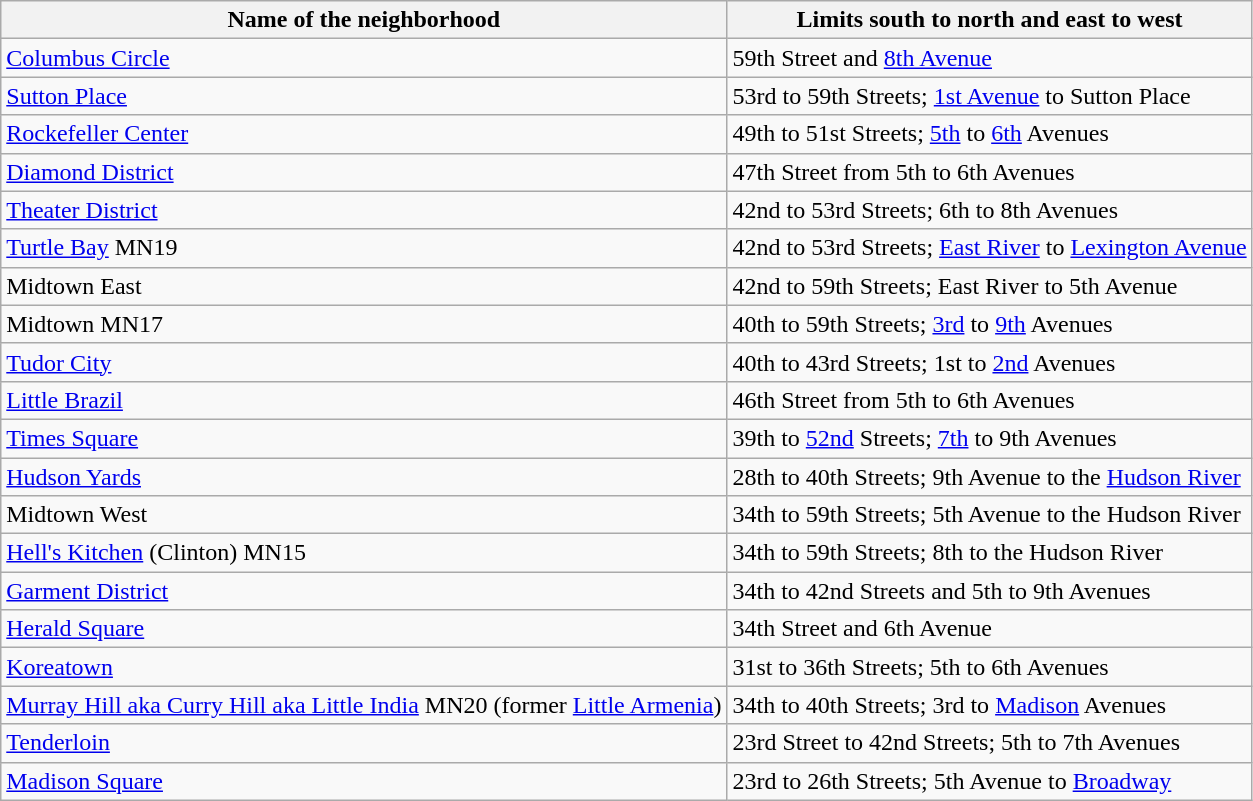<table class="wikitable sortable">
<tr>
<th>Name of the neighborhood</th>
<th>Limits south to north and east to west</th>
</tr>
<tr>
<td><a href='#'>Columbus Circle</a></td>
<td>59th Street and <a href='#'>8th Avenue</a></td>
</tr>
<tr>
<td><a href='#'>Sutton Place</a></td>
<td>53rd to 59th Streets; <a href='#'>1st Avenue</a> to Sutton Place</td>
</tr>
<tr>
<td><a href='#'>Rockefeller Center</a></td>
<td>49th to 51st Streets; <a href='#'>5th</a> to <a href='#'>6th</a> Avenues</td>
</tr>
<tr>
<td><a href='#'>Diamond District</a></td>
<td>47th Street from 5th to 6th Avenues</td>
</tr>
<tr>
<td><a href='#'>Theater District</a></td>
<td>42nd to 53rd Streets; 6th to 8th Avenues</td>
</tr>
<tr>
<td><a href='#'>Turtle Bay</a> MN19</td>
<td>42nd to 53rd Streets; <a href='#'>East River</a> to <a href='#'>Lexington Avenue</a></td>
</tr>
<tr>
<td>Midtown East</td>
<td>42nd to 59th Streets; East River to 5th Avenue</td>
</tr>
<tr>
<td>Midtown MN17</td>
<td>40th to 59th Streets; <a href='#'>3rd</a> to <a href='#'>9th</a> Avenues</td>
</tr>
<tr>
<td><a href='#'>Tudor City</a></td>
<td>40th to 43rd Streets; 1st to <a href='#'>2nd</a> Avenues</td>
</tr>
<tr>
<td><a href='#'>Little Brazil</a></td>
<td>46th Street from 5th to 6th Avenues</td>
</tr>
<tr>
<td><a href='#'>Times Square</a></td>
<td>39th to <a href='#'>52nd</a> Streets; <a href='#'>7th</a> to 9th Avenues</td>
</tr>
<tr>
<td><a href='#'>Hudson Yards</a></td>
<td>28th to 40th Streets; 9th Avenue to the <a href='#'>Hudson River</a></td>
</tr>
<tr>
<td>Midtown West</td>
<td>34th to 59th Streets; 5th Avenue to the Hudson River</td>
</tr>
<tr>
<td><a href='#'>Hell's Kitchen</a> (Clinton) MN15</td>
<td>34th to 59th Streets; 8th to the Hudson River</td>
</tr>
<tr>
<td><a href='#'>Garment District</a></td>
<td>34th to 42nd Streets and 5th to 9th Avenues</td>
</tr>
<tr>
<td><a href='#'>Herald Square</a></td>
<td>34th Street and 6th Avenue</td>
</tr>
<tr>
<td><a href='#'>Koreatown</a></td>
<td>31st to 36th Streets; 5th to 6th Avenues</td>
</tr>
<tr>
<td><a href='#'>Murray Hill aka Curry Hill aka Little India</a> MN20 (former <a href='#'>Little Armenia</a>)</td>
<td>34th to 40th Streets; 3rd to <a href='#'>Madison</a> Avenues</td>
</tr>
<tr>
<td><a href='#'>Tenderloin</a></td>
<td>23rd Street to 42nd Streets; 5th to 7th Avenues</td>
</tr>
<tr>
<td><a href='#'>Madison Square</a></td>
<td>23rd to 26th Streets; 5th Avenue to <a href='#'>Broadway</a></td>
</tr>
</table>
